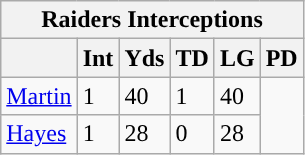<table class="wikitable">
<tr>
<th colspan="6">Raiders Interceptions</th>
</tr>
<tr>
<th></th>
<th>Int</th>
<th>Yds</th>
<th>TD</th>
<th>LG</th>
<th>PD</th>
</tr>
<tr>
<td><a href='#'>Martin</a></td>
<td>1</td>
<td>40</td>
<td>1</td>
<td>40</td>
</tr>
<tr>
<td><a href='#'>Hayes</a></td>
<td>1</td>
<td>28</td>
<td>0</td>
<td>28</td>
</tr>
</table>
